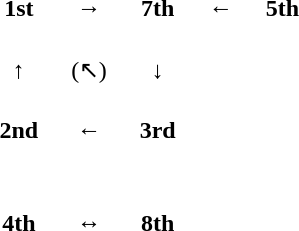<table cellpadding="10" align="right" style="text-align: center;" class="toccolours">
<tr>
<td><strong>1st</strong></td>
<td>→</td>
<td><strong>7th</strong></td>
<td>←</td>
<td><strong>5th</strong></td>
</tr>
<tr>
<td>↑</td>
<td>(↖)</td>
<td>↓</td>
</tr>
<tr>
<td><strong>2nd</strong></td>
<td>←</td>
<td><strong>3rd</strong></td>
<td></td>
</tr>
<tr>
<td></td>
<td></td>
<td></td>
</tr>
<tr>
<td><strong>4th</strong></td>
<td>↔</td>
<td><strong>8th</strong></td>
</tr>
</table>
